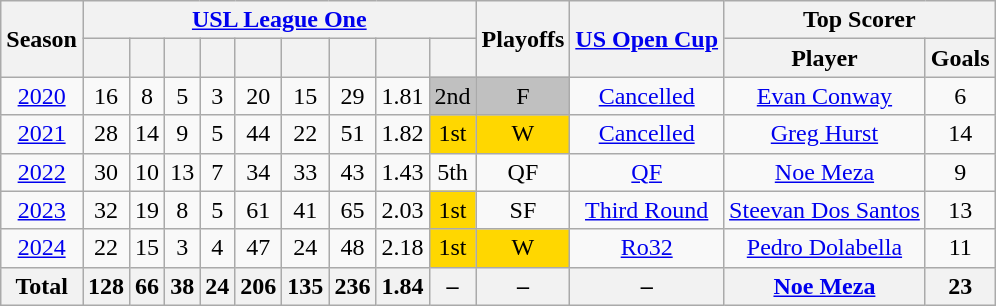<table class="wikitable" style="text-align: center">
<tr>
<th rowspan="2" scope="col">Season</th>
<th colspan="9" scope="col"><a href='#'>USL League One</a></th>
<th rowspan="2" scope="col">Playoffs</th>
<th rowspan="2" scope="col"><a href='#'>US Open Cup</a></th>
<th colspan="2" scope="col">Top Scorer</th>
</tr>
<tr>
<th></th>
<th></th>
<th></th>
<th></th>
<th></th>
<th></th>
<th></th>
<th></th>
<th></th>
<th class="unsortable">Player</th>
<th class="unsortable">Goals</th>
</tr>
<tr>
<td><a href='#'>2020</a></td>
<td>16</td>
<td>8</td>
<td>5</td>
<td>3</td>
<td>20</td>
<td>15</td>
<td>29</td>
<td>1.81</td>
<td bgcolor=silver>2nd</td>
<td bgcolor=silver>F</td>
<td><a href='#'>Cancelled</a></td>
<td> <a href='#'>Evan Conway</a></td>
<td>6</td>
</tr>
<tr>
<td><a href='#'>2021</a></td>
<td>28</td>
<td>14</td>
<td>9</td>
<td>5</td>
<td>44</td>
<td>22</td>
<td>51</td>
<td>1.82</td>
<td bgcolor=gold>1st</td>
<td bgcolor=gold>W</td>
<td><a href='#'>Cancelled</a></td>
<td> <a href='#'>Greg Hurst</a></td>
<td>14</td>
</tr>
<tr>
<td><a href='#'>2022</a></td>
<td>30</td>
<td>10</td>
<td>13</td>
<td>7</td>
<td>34</td>
<td>33</td>
<td>43</td>
<td>1.43</td>
<td>5th</td>
<td>QF</td>
<td><a href='#'>QF</a></td>
<td> <a href='#'>Noe Meza</a></td>
<td>9</td>
</tr>
<tr>
<td><a href='#'>2023</a></td>
<td>32</td>
<td>19</td>
<td>8</td>
<td>5</td>
<td>61</td>
<td>41</td>
<td>65</td>
<td>2.03</td>
<td bgcolor=gold>1st</td>
<td>SF</td>
<td><a href='#'>Third Round</a></td>
<td> <a href='#'>Steevan Dos Santos</a></td>
<td>13</td>
</tr>
<tr>
<td><a href='#'>2024</a></td>
<td>22</td>
<td>15</td>
<td>3</td>
<td>4</td>
<td>47</td>
<td>24</td>
<td>48</td>
<td>2.18</td>
<td bgcolor=gold>1st</td>
<td bgcolor=gold>W</td>
<td><a href='#'>Ro32</a></td>
<td> <a href='#'>Pedro Dolabella</a></td>
<td>11</td>
</tr>
<tr>
<th>Total</th>
<th>128</th>
<th>66</th>
<th>38</th>
<th>24</th>
<th>206</th>
<th>135</th>
<th>236</th>
<th>1.84</th>
<th>–</th>
<th>–</th>
<th>–</th>
<th> <a href='#'>Noe Meza</a></th>
<th>23</th>
</tr>
</table>
